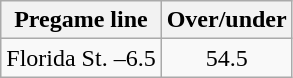<table class="wikitable">
<tr align="center">
<th style=>Pregame line</th>
<th style=>Over/under</th>
</tr>
<tr align="center">
<td>Florida St. –6.5</td>
<td>54.5</td>
</tr>
</table>
